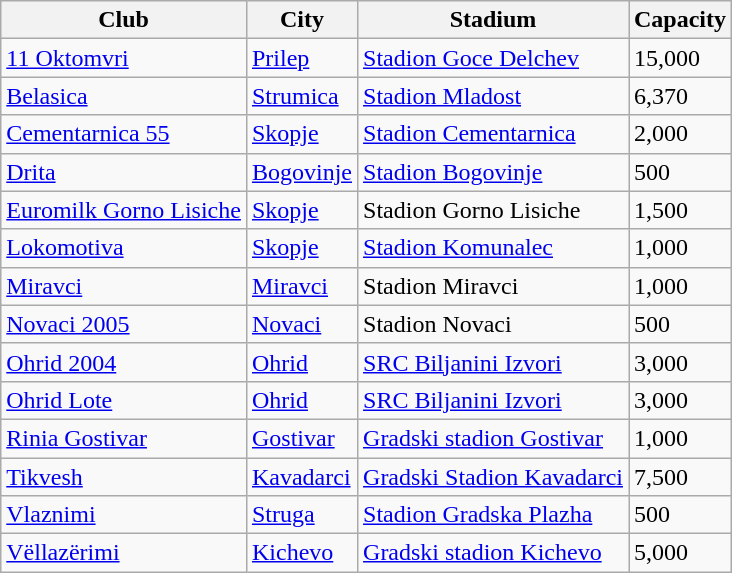<table class="wikitable sortable">
<tr>
<th>Club</th>
<th>City</th>
<th>Stadium</th>
<th>Capacity</th>
</tr>
<tr>
<td><a href='#'>11 Oktomvri</a></td>
<td><a href='#'>Prilep</a></td>
<td><a href='#'>Stadion Goce Delchev</a></td>
<td>15,000</td>
</tr>
<tr>
<td><a href='#'>Belasica</a></td>
<td><a href='#'>Strumica</a></td>
<td><a href='#'>Stadion Mladost</a></td>
<td>6,370</td>
</tr>
<tr>
<td><a href='#'>Cementarnica 55</a></td>
<td><a href='#'>Skopje</a></td>
<td><a href='#'>Stadion Cementarnica</a></td>
<td>2,000</td>
</tr>
<tr>
<td><a href='#'>Drita</a></td>
<td><a href='#'>Bogovinje</a></td>
<td><a href='#'>Stadion Bogovinje</a></td>
<td>500</td>
</tr>
<tr>
<td><a href='#'>Euromilk Gorno Lisiche</a></td>
<td><a href='#'>Skopje</a></td>
<td>Stadion Gorno Lisiche</td>
<td>1,500</td>
</tr>
<tr>
<td><a href='#'>Lokomotiva</a></td>
<td><a href='#'>Skopje</a></td>
<td><a href='#'>Stadion Komunalec</a></td>
<td>1,000</td>
</tr>
<tr>
<td><a href='#'>Miravci</a></td>
<td><a href='#'>Miravci</a></td>
<td>Stadion Miravci</td>
<td>1,000</td>
</tr>
<tr>
<td><a href='#'>Novaci 2005</a></td>
<td><a href='#'>Novaci</a></td>
<td>Stadion Novaci</td>
<td>500</td>
</tr>
<tr>
<td><a href='#'>Ohrid 2004</a></td>
<td><a href='#'>Ohrid</a></td>
<td><a href='#'>SRC Biljanini Izvori</a></td>
<td>3,000</td>
</tr>
<tr>
<td><a href='#'>Ohrid Lote</a></td>
<td><a href='#'>Ohrid</a></td>
<td><a href='#'>SRC Biljanini Izvori</a></td>
<td>3,000</td>
</tr>
<tr>
<td><a href='#'>Rinia Gostivar</a></td>
<td><a href='#'>Gostivar</a></td>
<td><a href='#'>Gradski stadion Gostivar</a></td>
<td>1,000</td>
</tr>
<tr>
<td><a href='#'>Tikvesh</a></td>
<td><a href='#'>Kavadarci</a></td>
<td><a href='#'>Gradski Stadion Kavadarci</a></td>
<td>7,500</td>
</tr>
<tr>
<td><a href='#'>Vlaznimi</a></td>
<td><a href='#'>Struga</a></td>
<td><a href='#'>Stadion Gradska Plazha</a></td>
<td>500</td>
</tr>
<tr>
<td><a href='#'>Vëllazërimi</a></td>
<td><a href='#'>Kichevo</a></td>
<td><a href='#'>Gradski stadion Kichevo</a></td>
<td>5,000</td>
</tr>
</table>
